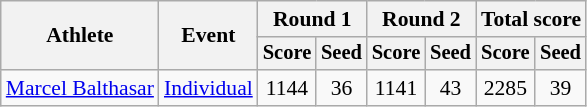<table class="wikitable" style="font-size:90%">
<tr>
<th rowspan="2">Athlete</th>
<th rowspan="2">Event</th>
<th colspan="2">Round 1</th>
<th colspan="2">Round 2</th>
<th colspan="2">Total score</th>
</tr>
<tr style="font-size:95%">
<th>Score</th>
<th>Seed</th>
<th>Score</th>
<th>Seed</th>
<th>Score</th>
<th>Seed</th>
</tr>
<tr align=center>
<td align=left><a href='#'>Marcel Balthasar</a></td>
<td style="text-align:left;"><a href='#'>Individual</a></td>
<td>1144</td>
<td>36</td>
<td>1141</td>
<td>43</td>
<td>2285</td>
<td>39</td>
</tr>
</table>
